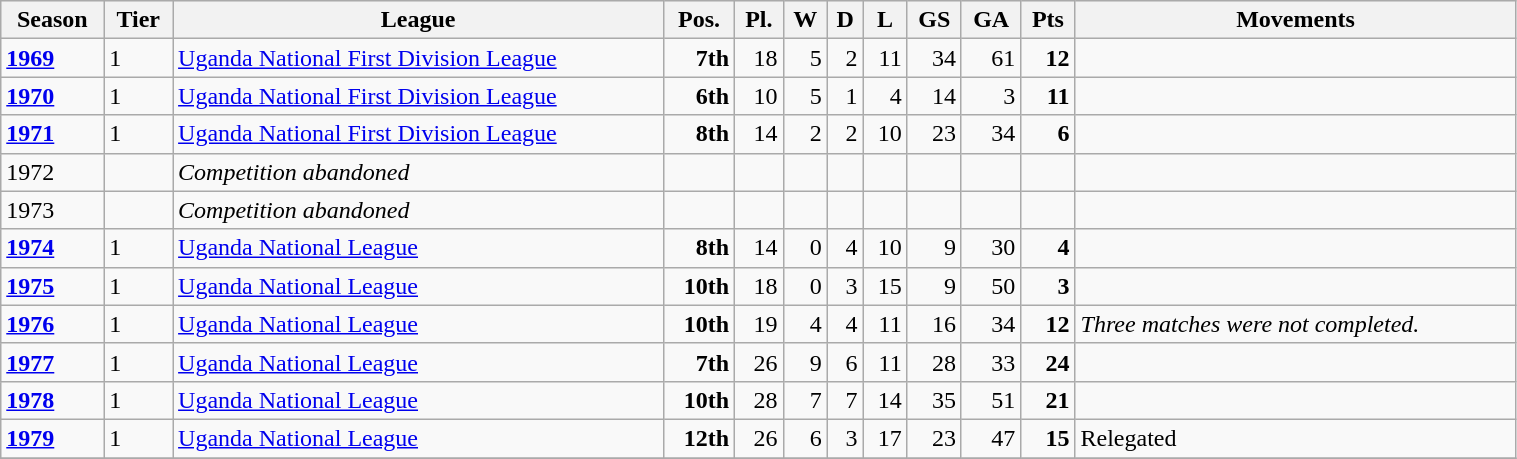<table class="wikitable" style="width:80%; font-size:100%">
<tr bgcolor="#efefef">
<th>Season</th>
<th>Tier</th>
<th>League</th>
<th>Pos.</th>
<th>Pl.</th>
<th>W</th>
<th>D</th>
<th>L</th>
<th>GS</th>
<th>GA</th>
<th>Pts</th>
<th>Movements</th>
</tr>
<tr>
<td><strong><a href='#'>1969</a></strong></td>
<td>1</td>
<td><a href='#'>Uganda National First Division League</a></td>
<td align=right><strong>7th</strong></td>
<td align=right>18</td>
<td align=right>5</td>
<td align=right>2</td>
<td align=right>11</td>
<td align=right>34</td>
<td align=right>61</td>
<td align=right><strong>12</strong></td>
<td></td>
</tr>
<tr>
<td><strong><a href='#'>1970</a></strong></td>
<td>1</td>
<td><a href='#'>Uganda National First Division League</a></td>
<td align=right><strong>6th</strong></td>
<td align=right>10</td>
<td align=right>5</td>
<td align=right>1</td>
<td align=right>4</td>
<td align=right>14</td>
<td align=right>3</td>
<td align=right><strong>11</strong></td>
<td></td>
</tr>
<tr>
<td><strong><a href='#'>1971</a></strong></td>
<td>1</td>
<td><a href='#'>Uganda National First Division League</a></td>
<td align=right><strong>8th</strong></td>
<td align=right>14</td>
<td align=right>2</td>
<td align=right>2</td>
<td align=right>10</td>
<td align=right>23</td>
<td align=right>34</td>
<td align=right><strong>6</strong></td>
<td></td>
</tr>
<tr>
<td><span>1972</span></td>
<td></td>
<td><em>Competition abandoned</em></td>
<td align=right></td>
<td align=right></td>
<td align=right></td>
<td align=right></td>
<td align=right></td>
<td align=right></td>
<td align=right></td>
<td align=right></td>
<td></td>
</tr>
<tr>
<td><span>1973</span></td>
<td></td>
<td><em>Competition abandoned</em></td>
<td align=right></td>
<td align=right></td>
<td align=right></td>
<td align=right></td>
<td align=right></td>
<td align=right></td>
<td align=right></td>
<td align=right></td>
<td></td>
</tr>
<tr>
<td><strong><a href='#'>1974</a></strong></td>
<td>1</td>
<td><a href='#'>Uganda National League</a></td>
<td align=right><strong>8th</strong></td>
<td align=right>14</td>
<td align=right>0</td>
<td align=right>4</td>
<td align=right>10</td>
<td align=right>9</td>
<td align=right>30</td>
<td align=right><strong>4</strong></td>
<td></td>
</tr>
<tr>
<td><strong><a href='#'>1975</a></strong></td>
<td>1</td>
<td><a href='#'>Uganda National League</a></td>
<td align=right><strong>10th</strong></td>
<td align=right>18</td>
<td align=right>0</td>
<td align=right>3</td>
<td align=right>15</td>
<td align=right>9</td>
<td align=right>50</td>
<td align=right><strong>3</strong></td>
<td></td>
</tr>
<tr>
<td><strong><a href='#'>1976</a></strong></td>
<td>1</td>
<td><a href='#'>Uganda National League</a></td>
<td align=right><strong>10th</strong></td>
<td align=right>19</td>
<td align=right>4</td>
<td align=right>4</td>
<td align=right>11</td>
<td align=right>16</td>
<td align=right>34</td>
<td align=right><strong>12</strong></td>
<td><em>Three matches were not completed.</em></td>
</tr>
<tr>
<td><strong><a href='#'>1977</a></strong></td>
<td>1</td>
<td><a href='#'>Uganda National League</a></td>
<td align=right><strong>7th</strong></td>
<td align=right>26</td>
<td align=right>9</td>
<td align=right>6</td>
<td align=right>11</td>
<td align=right>28</td>
<td align=right>33</td>
<td align=right><strong>24</strong></td>
<td></td>
</tr>
<tr>
<td><strong><a href='#'>1978</a></strong></td>
<td>1</td>
<td><a href='#'>Uganda National League</a></td>
<td align=right><strong>10th</strong></td>
<td align=right>28</td>
<td align=right>7</td>
<td align=right>7</td>
<td align=right>14</td>
<td align=right>35</td>
<td align=right>51</td>
<td align=right><strong>21</strong></td>
<td></td>
</tr>
<tr>
<td><strong><a href='#'>1979</a></strong></td>
<td>1</td>
<td><a href='#'>Uganda National League</a></td>
<td align=right><strong>12th</strong></td>
<td align=right>26</td>
<td align=right>6</td>
<td align=right>3</td>
<td align=right>17</td>
<td align=right>23</td>
<td align=right>47</td>
<td align=right><strong>15</strong></td>
<td>Relegated</td>
</tr>
<tr>
</tr>
</table>
